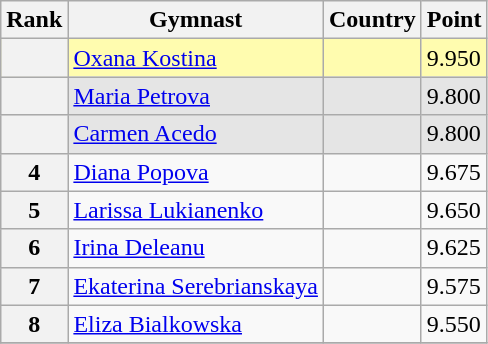<table class="wikitable sortable">
<tr>
<th>Rank</th>
<th>Gymnast</th>
<th>Country</th>
<th>Point</th>
</tr>
<tr bgcolor=fffcaf>
<th></th>
<td><a href='#'>Oxana Kostina</a></td>
<td></td>
<td>9.950</td>
</tr>
<tr bgcolor=e5e5e5>
<th></th>
<td><a href='#'>Maria Petrova</a></td>
<td></td>
<td>9.800</td>
</tr>
<tr bgcolor=e5e5e5>
<th></th>
<td><a href='#'>Carmen Acedo</a></td>
<td></td>
<td>9.800</td>
</tr>
<tr>
<th>4</th>
<td><a href='#'>Diana Popova</a></td>
<td></td>
<td>9.675</td>
</tr>
<tr>
<th>5</th>
<td><a href='#'>Larissa Lukianenko</a></td>
<td></td>
<td>9.650</td>
</tr>
<tr>
<th>6</th>
<td><a href='#'>Irina Deleanu</a></td>
<td></td>
<td>9.625</td>
</tr>
<tr>
<th>7</th>
<td><a href='#'>Ekaterina Serebrianskaya</a></td>
<td></td>
<td>9.575</td>
</tr>
<tr>
<th>8</th>
<td><a href='#'>Eliza Bialkowska</a></td>
<td></td>
<td>9.550</td>
</tr>
<tr>
</tr>
</table>
